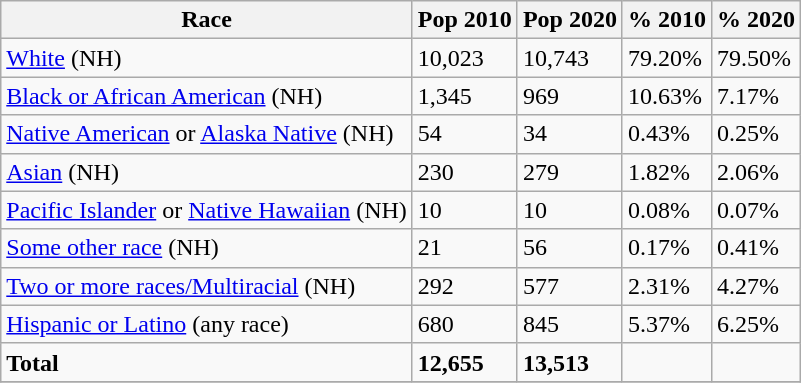<table class="wikitable">
<tr>
<th>Race</th>
<th>Pop 2010</th>
<th>Pop 2020</th>
<th>% 2010</th>
<th>% 2020</th>
</tr>
<tr>
<td><a href='#'>White</a> (NH)</td>
<td>10,023</td>
<td>10,743</td>
<td>79.20%</td>
<td>79.50%</td>
</tr>
<tr>
<td><a href='#'>Black or African American</a> (NH)</td>
<td>1,345</td>
<td>969</td>
<td>10.63%</td>
<td>7.17%</td>
</tr>
<tr>
<td><a href='#'>Native American</a> or <a href='#'>Alaska Native</a> (NH)</td>
<td>54</td>
<td>34</td>
<td>0.43%</td>
<td>0.25%</td>
</tr>
<tr>
<td><a href='#'>Asian</a> (NH)</td>
<td>230</td>
<td>279</td>
<td>1.82%</td>
<td>2.06%</td>
</tr>
<tr>
<td><a href='#'>Pacific Islander</a> or <a href='#'>Native Hawaiian</a> (NH)</td>
<td>10</td>
<td>10</td>
<td>0.08%</td>
<td>0.07%</td>
</tr>
<tr>
<td><a href='#'>Some other race</a> (NH)</td>
<td>21</td>
<td>56</td>
<td>0.17%</td>
<td>0.41%</td>
</tr>
<tr>
<td><a href='#'>Two or more races/Multiracial</a> (NH)</td>
<td>292</td>
<td>577</td>
<td>2.31%</td>
<td>4.27%</td>
</tr>
<tr>
<td><a href='#'>Hispanic or Latino</a> (any race)</td>
<td>680</td>
<td>845</td>
<td>5.37%</td>
<td>6.25%</td>
</tr>
<tr>
<td><strong>Total</strong></td>
<td><strong>12,655</strong></td>
<td><strong>13,513</strong></td>
<td></td>
<td></td>
</tr>
<tr>
</tr>
</table>
